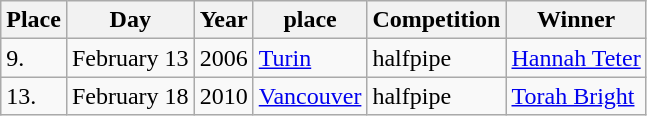<table class="wikitable">
<tr>
<th>Place</th>
<th>Day</th>
<th>Year</th>
<th>place</th>
<th>Competition</th>
<th>Winner</th>
</tr>
<tr>
<td>9.</td>
<td>February 13</td>
<td>2006</td>
<td><a href='#'>Turin</a></td>
<td>halfpipe</td>
<td><a href='#'>Hannah Teter</a></td>
</tr>
<tr>
<td>13.</td>
<td>February 18</td>
<td>2010</td>
<td><a href='#'>Vancouver</a></td>
<td>halfpipe</td>
<td><a href='#'>Torah Bright</a></td>
</tr>
</table>
